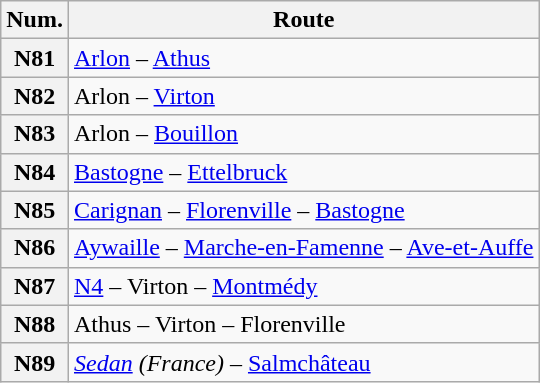<table class="wikitable alternance">
<tr>
<th><abbr>Num.</abbr></th>
<th>Route</th>
</tr>
<tr>
<th>N81</th>
<td><a href='#'>Arlon</a> – <a href='#'>Athus</a></td>
</tr>
<tr>
<th>N82</th>
<td>Arlon – <a href='#'>Virton</a></td>
</tr>
<tr>
<th>N83</th>
<td>Arlon – <a href='#'>Bouillon</a></td>
</tr>
<tr>
<th>N84</th>
<td><a href='#'>Bastogne</a> – <a href='#'>Ettelbruck</a></td>
</tr>
<tr>
<th>N85</th>
<td><a href='#'>Carignan</a> – <a href='#'>Florenville</a> – <a href='#'>Bastogne</a></td>
</tr>
<tr>
<th>N86</th>
<td><a href='#'>Aywaille</a> – <a href='#'>Marche-en-Famenne</a> – <a href='#'>Ave-et-Auffe</a></td>
</tr>
<tr>
<th>N87</th>
<td><a href='#'>N4</a> – Virton – <a href='#'>Montmédy</a></td>
</tr>
<tr>
<th>N88</th>
<td>Athus – Virton – Florenville</td>
</tr>
<tr>
<th>N89</th>
<td><em><a href='#'>Sedan</a> (France)</em> – <a href='#'>Salmchâteau</a></td>
</tr>
</table>
